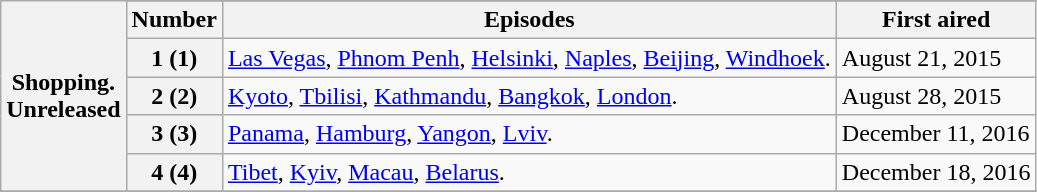<table class="wikitable">
<tr>
<th rowspan="6">Shopping.<br>Unreleased</th>
</tr>
<tr>
<th>Number</th>
<th>Episodes</th>
<th>First aired</th>
</tr>
<tr>
<th>1 (1)</th>
<td> <a href='#'>Las Vegas</a>,  <a href='#'>Phnom Penh</a>,  <a href='#'>Helsinki</a>,  <a href='#'>Naples</a>,  <a href='#'>Beijing</a>,  <a href='#'>Windhoek</a>.</td>
<td>August 21, 2015</td>
</tr>
<tr>
<th>2 (2)</th>
<td> <a href='#'>Kyoto</a>,  <a href='#'>Tbilisi</a>,  <a href='#'>Kathmandu</a>,  <a href='#'>Bangkok</a>,  <a href='#'>London</a>.</td>
<td>August 28, 2015</td>
</tr>
<tr>
<th>3 (3)</th>
<td> <a href='#'>Panama</a>,  <a href='#'>Hamburg</a>,  <a href='#'>Yangon</a>,  <a href='#'>Lviv</a>.</td>
<td>December 11, 2016</td>
</tr>
<tr>
<th>4 (4)</th>
<td> <a href='#'>Tibet</a>,  <a href='#'>Kyiv</a>,  <a href='#'>Macau</a>,  <a href='#'>Belarus</a>.</td>
<td>December 18, 2016</td>
</tr>
<tr>
</tr>
</table>
